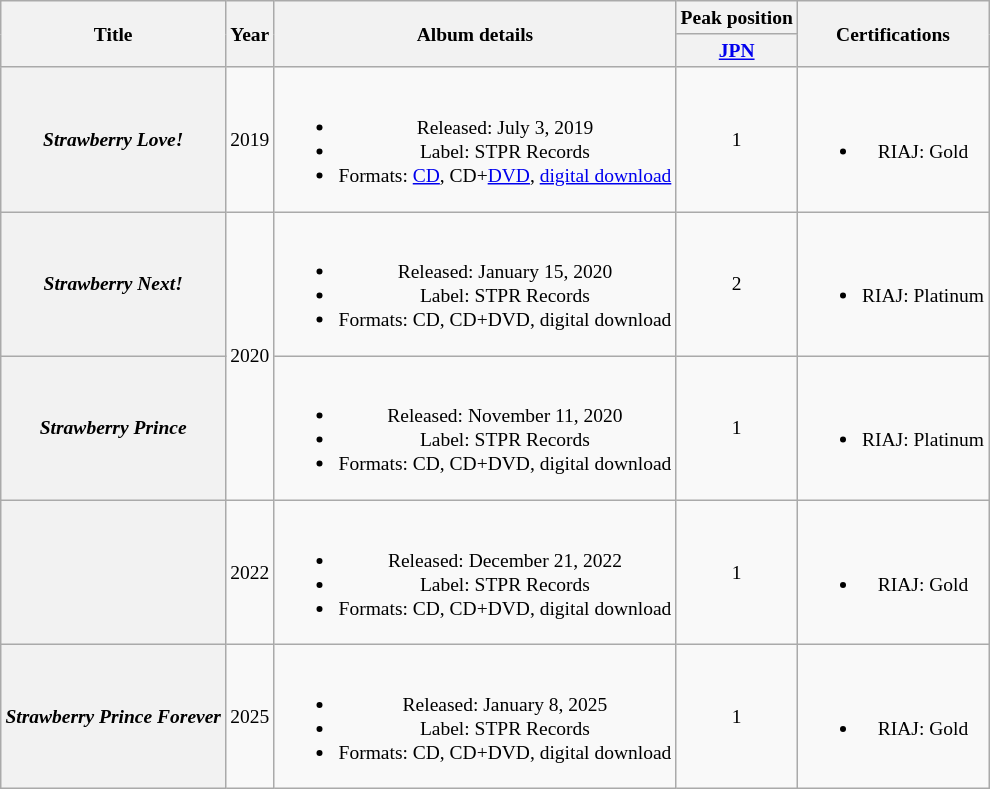<table class="wikitable plainrowheaders" style="font-size:small; text-align:center">
<tr>
<th rowspan="2">Title</th>
<th rowspan="2">Year</th>
<th rowspan="2">Album details</th>
<th colspan="1">Peak position</th>
<th rowspan="2">Certifications</th>
</tr>
<tr>
<th><a href='#'>JPN</a></th>
</tr>
<tr>
<th scope="row"><em>Strawberry Love!</em></th>
<td>2019</td>
<td><br><ul><li>Released: July 3, 2019</li><li>Label: STPR Records</li><li>Formats: <a href='#'>CD</a>, CD+<a href='#'>DVD</a>, <a href='#'>digital download</a></li></ul></td>
<td>1</td>
<td><br><ul><li>RIAJ: Gold</li></ul></td>
</tr>
<tr>
<th scope="row"><em>Strawberry Next!</em></th>
<td rowspan="2">2020</td>
<td><br><ul><li>Released: January 15, 2020</li><li>Label: STPR Records</li><li>Formats: CD, CD+DVD, digital download</li></ul></td>
<td>2</td>
<td><br><ul><li>RIAJ: Platinum</li></ul></td>
</tr>
<tr>
<th scope="row"><em>Strawberry Prince</em></th>
<td><br><ul><li>Released: November 11, 2020</li><li>Label: STPR Records</li><li>Formats: CD, CD+DVD, digital download</li></ul></td>
<td>1</td>
<td><br><ul><li>RIAJ: Platinum</li></ul></td>
</tr>
<tr>
<th scope="row"><em></em></th>
<td>2022</td>
<td><br><ul><li>Released: December 21, 2022</li><li>Label: STPR Records</li><li>Formats: CD, CD+DVD, digital download</li></ul></td>
<td>1</td>
<td><br><ul><li>RIAJ: Gold</li></ul></td>
</tr>
<tr>
<th scope="row"><em>Strawberry Prince Forever</em></th>
<td>2025</td>
<td><br><ul><li>Released: January 8, 2025</li><li>Label: STPR Records</li><li>Formats: CD, CD+DVD, digital download</li></ul></td>
<td>1</td>
<td><br><ul><li>RIAJ: Gold</li></ul></td>
</tr>
</table>
